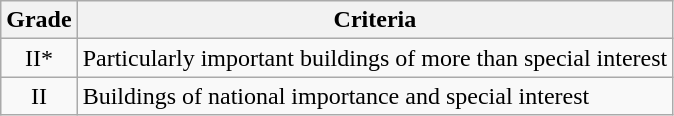<table class="wikitable">
<tr>
<th>Grade</th>
<th>Criteria</th>
</tr>
<tr>
<td align="center" >II*</td>
<td>Particularly important buildings of more than special interest</td>
</tr>
<tr>
<td align="center" >II</td>
<td>Buildings of national importance and special interest</td>
</tr>
</table>
